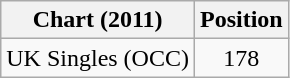<table class="wikitable plainrowheaders">
<tr>
<th scope="col">Chart (2011)</th>
<th scope="col">Position</th>
</tr>
<tr>
<td>UK Singles (OCC)</td>
<td align="center">178</td>
</tr>
</table>
